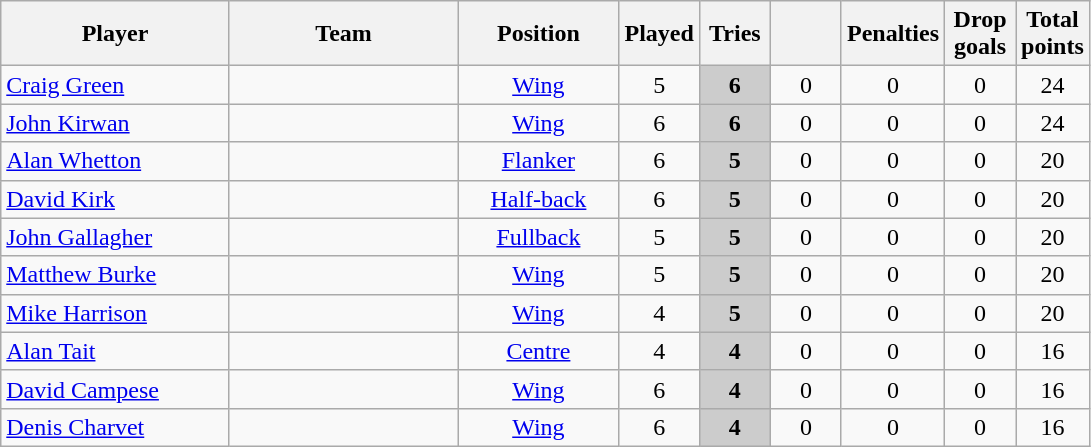<table class="wikitable" style="text-align:center">
<tr>
<th width=145>Player</th>
<th width=145>Team</th>
<th width=100>Position</th>
<th width=40>Played</th>
<th width=40>Tries</th>
<th width=40></th>
<th width=40>Penalties</th>
<th width=40>Drop goals</th>
<th width=40>Total points</th>
</tr>
<tr>
<td align="left"><a href='#'>Craig Green</a></td>
<td align="left"></td>
<td><a href='#'>Wing</a></td>
<td>5</td>
<td ! scope=row style="background:#ccc"><strong>6</strong></td>
<td>0</td>
<td>0</td>
<td>0</td>
<td>24</td>
</tr>
<tr>
<td align="left"><a href='#'>John Kirwan</a></td>
<td align="left"></td>
<td><a href='#'>Wing</a></td>
<td>6</td>
<td ! scope=row style="background:#ccc"><strong>6</strong></td>
<td>0</td>
<td>0</td>
<td>0</td>
<td>24</td>
</tr>
<tr>
<td align="left"><a href='#'>Alan Whetton</a></td>
<td align="left"></td>
<td><a href='#'>Flanker</a></td>
<td>6</td>
<td ! scope=row style="background:#ccc"><strong>5</strong></td>
<td>0</td>
<td>0</td>
<td>0</td>
<td>20</td>
</tr>
<tr>
<td align="left"><a href='#'>David Kirk</a></td>
<td align="left"></td>
<td><a href='#'>Half-back</a></td>
<td>6</td>
<td ! scope=row style="background:#ccc"><strong>5</strong></td>
<td>0</td>
<td>0</td>
<td>0</td>
<td>20</td>
</tr>
<tr>
<td align="left"><a href='#'>John Gallagher</a></td>
<td align="left"></td>
<td><a href='#'>Fullback</a></td>
<td>5</td>
<td ! scope=row style="background:#ccc"><strong>5</strong></td>
<td>0</td>
<td>0</td>
<td>0</td>
<td>20</td>
</tr>
<tr>
<td align="left"><a href='#'>Matthew Burke</a></td>
<td align="left"></td>
<td><a href='#'>Wing</a></td>
<td>5</td>
<td ! scope=row style="background:#ccc"><strong>5</strong></td>
<td>0</td>
<td>0</td>
<td>0</td>
<td>20</td>
</tr>
<tr>
<td align="left"><a href='#'>Mike Harrison</a></td>
<td align="left"></td>
<td><a href='#'>Wing</a></td>
<td>4</td>
<td ! scope=row style="background:#ccc"><strong>5</strong></td>
<td>0</td>
<td>0</td>
<td>0</td>
<td>20</td>
</tr>
<tr>
<td align="left"><a href='#'>Alan Tait</a></td>
<td align="left"></td>
<td><a href='#'>Centre</a></td>
<td>4</td>
<td ! scope=row style="background:#ccc"><strong>4</strong></td>
<td>0</td>
<td>0</td>
<td>0</td>
<td>16</td>
</tr>
<tr>
<td align="left"><a href='#'>David Campese</a></td>
<td align="left"></td>
<td><a href='#'>Wing</a></td>
<td>6</td>
<td ! scope=row style="background:#ccc"><strong>4</strong></td>
<td>0</td>
<td>0</td>
<td>0</td>
<td>16</td>
</tr>
<tr>
<td align="left"><a href='#'>Denis Charvet</a></td>
<td align="left"></td>
<td><a href='#'>Wing</a></td>
<td>6</td>
<td ! scope=row style="background:#ccc"><strong>4</strong></td>
<td>0</td>
<td>0</td>
<td>0</td>
<td>16</td>
</tr>
</table>
